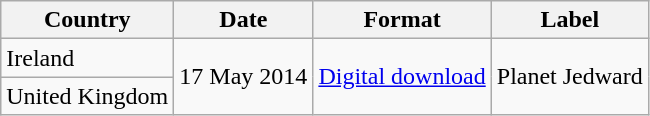<table class="wikitable sortable plainrowheaders">
<tr>
<th>Country</th>
<th>Date</th>
<th>Format</th>
<th>Label</th>
</tr>
<tr>
<td>Ireland</td>
<td rowspan="2">17 May 2014</td>
<td rowspan="2"><a href='#'>Digital download</a></td>
<td rowspan="2">Planet Jedward</td>
</tr>
<tr>
<td>United Kingdom</td>
</tr>
</table>
